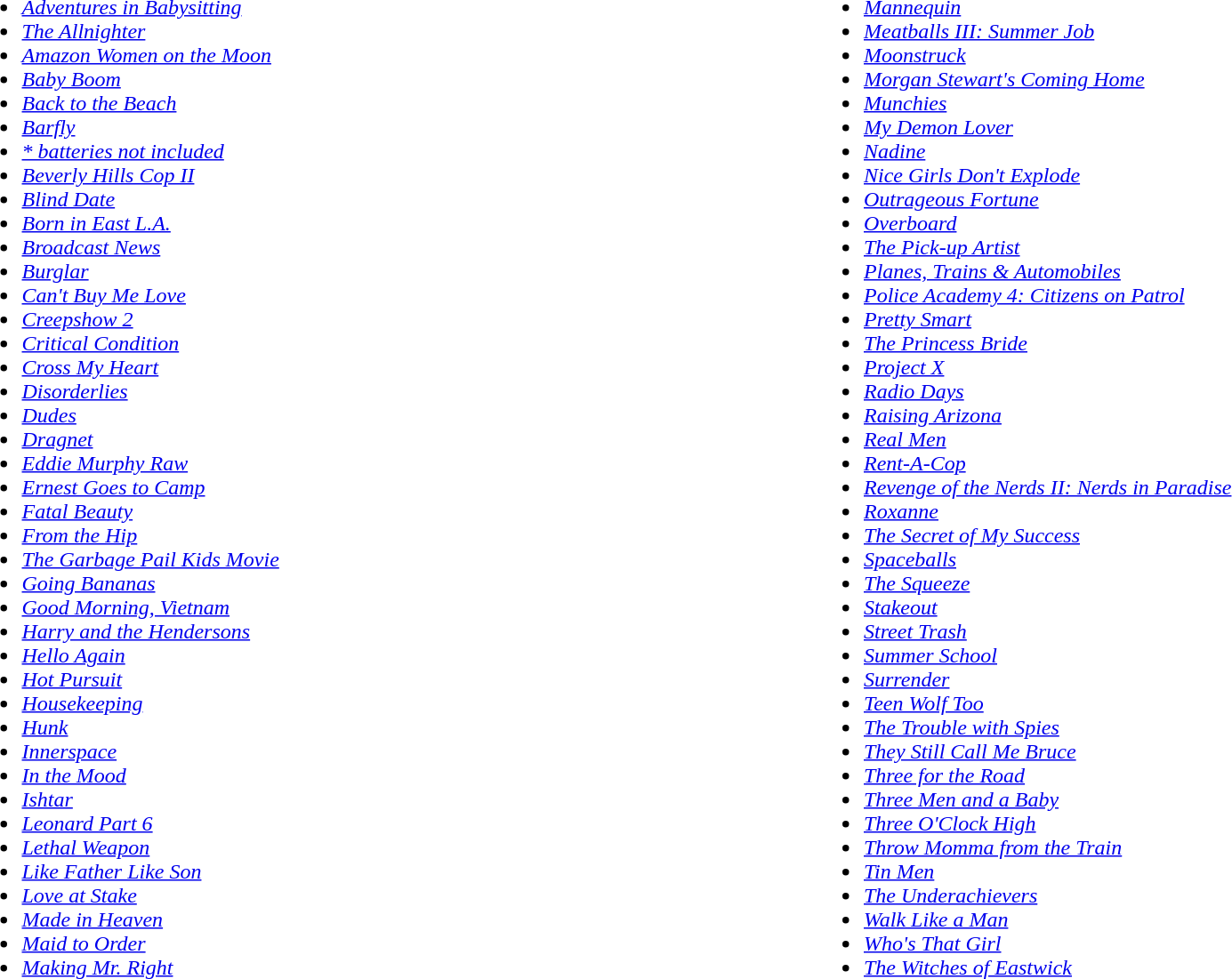<table style="width:100%;">
<tr valign ="top">
<td width=50%><br><ul><li><em><a href='#'>Adventures in Babysitting</a></em></li><li><em><a href='#'>The Allnighter</a></em></li><li><em><a href='#'>Amazon Women on the Moon</a></em></li><li><em><a href='#'>Baby Boom</a></em></li><li><em><a href='#'>Back to the Beach</a></em></li><li><em><a href='#'>Barfly</a></em></li><li><em><a href='#'>* batteries not included</a></em></li><li><em><a href='#'>Beverly Hills Cop II</a></em></li><li><em><a href='#'>Blind Date</a></em></li><li><em><a href='#'>Born in East L.A.</a></em></li><li><em><a href='#'>Broadcast News</a></em></li><li><em><a href='#'>Burglar</a></em></li><li><em><a href='#'>Can't Buy Me Love</a></em></li><li><em><a href='#'>Creepshow 2</a></em></li><li><em><a href='#'>Critical Condition</a></em></li><li><em><a href='#'>Cross My Heart</a></em></li><li><em><a href='#'>Disorderlies</a></em></li><li><em><a href='#'>Dudes</a></em></li><li><em><a href='#'>Dragnet</a></em></li><li><em><a href='#'>Eddie Murphy Raw</a></em></li><li><em><a href='#'>Ernest Goes to Camp</a></em></li><li><em><a href='#'>Fatal Beauty</a></em></li><li><em><a href='#'>From the Hip</a></em></li><li><em><a href='#'>The Garbage Pail Kids Movie</a></em></li><li><em><a href='#'>Going Bananas</a></em></li><li><em><a href='#'>Good Morning, Vietnam</a></em></li><li><em><a href='#'>Harry and the Hendersons</a></em></li><li><em><a href='#'>Hello Again</a></em></li><li><em><a href='#'>Hot Pursuit</a></em></li><li><em><a href='#'>Housekeeping</a></em></li><li><em><a href='#'>Hunk</a></em></li><li><em><a href='#'>Innerspace</a></em></li><li><em><a href='#'>In the Mood</a></em></li><li><em><a href='#'>Ishtar</a></em></li><li><em><a href='#'>Leonard Part 6</a></em></li><li><em><a href='#'>Lethal Weapon</a></em></li><li><em><a href='#'>Like Father Like Son</a></em></li><li><em><a href='#'>Love at Stake</a></em></li><li><em><a href='#'>Made in Heaven</a></em></li><li><em><a href='#'>Maid to Order</a></em></li><li><em><a href='#'>Making Mr. Right</a></em></li></ul></td>
<td width=50%><br><ul><li><em><a href='#'>Mannequin</a></em></li><li><em><a href='#'>Meatballs III: Summer Job</a></em></li><li><em><a href='#'>Moonstruck</a></em></li><li><em><a href='#'>Morgan Stewart's Coming Home</a></em></li><li><em><a href='#'>Munchies</a></em></li><li><em><a href='#'>My Demon Lover</a></em></li><li><em><a href='#'>Nadine</a></em></li><li><em><a href='#'>Nice Girls Don't Explode</a></em></li><li><em><a href='#'>Outrageous Fortune</a></em></li><li><em><a href='#'>Overboard</a></em></li><li><em><a href='#'>The Pick-up Artist</a></em></li><li><em><a href='#'>Planes, Trains & Automobiles</a></em></li><li><em><a href='#'>Police Academy 4: Citizens on Patrol</a></em></li><li><em><a href='#'>Pretty Smart</a></em></li><li><em><a href='#'>The Princess Bride</a></em></li><li><em><a href='#'>Project X</a></em></li><li><em><a href='#'>Radio Days</a></em></li><li><em><a href='#'>Raising Arizona</a></em></li><li><em><a href='#'>Real Men</a></em></li><li><em><a href='#'>Rent-A-Cop</a></em></li><li><em><a href='#'>Revenge of the Nerds II: Nerds in Paradise</a></em></li><li><em><a href='#'>Roxanne</a></em></li><li><em><a href='#'>The Secret of My Success</a></em></li><li><em><a href='#'>Spaceballs</a></em></li><li><em><a href='#'>The Squeeze</a></em></li><li><em><a href='#'>Stakeout</a></em></li><li><em><a href='#'>Street Trash</a></em></li><li><em><a href='#'>Summer School</a></em></li><li><em><a href='#'>Surrender</a></em></li><li><em><a href='#'>Teen Wolf Too</a></em></li><li><em><a href='#'>The Trouble with Spies</a></em></li><li><em><a href='#'>They Still Call Me Bruce</a></em></li><li><em><a href='#'>Three for the Road</a></em></li><li><em><a href='#'>Three Men and a Baby</a></em></li><li><em><a href='#'>Three O'Clock High</a></em></li><li><em><a href='#'>Throw Momma from the Train</a></em></li><li><em><a href='#'>Tin Men</a></em></li><li><em><a href='#'>The Underachievers</a></em></li><li><em><a href='#'>Walk Like a Man</a></em></li><li><em><a href='#'>Who's That Girl</a></em></li><li><em><a href='#'>The Witches of Eastwick</a></em></li></ul></td>
</tr>
</table>
